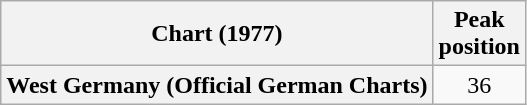<table class="wikitable plainrowheaders" style="text-align:center;">
<tr>
<th scope="col">Chart (1977)</th>
<th scope="col">Peak<br>position</th>
</tr>
<tr>
<th scope=row>West Germany (Official German Charts)</th>
<td>36</td>
</tr>
</table>
